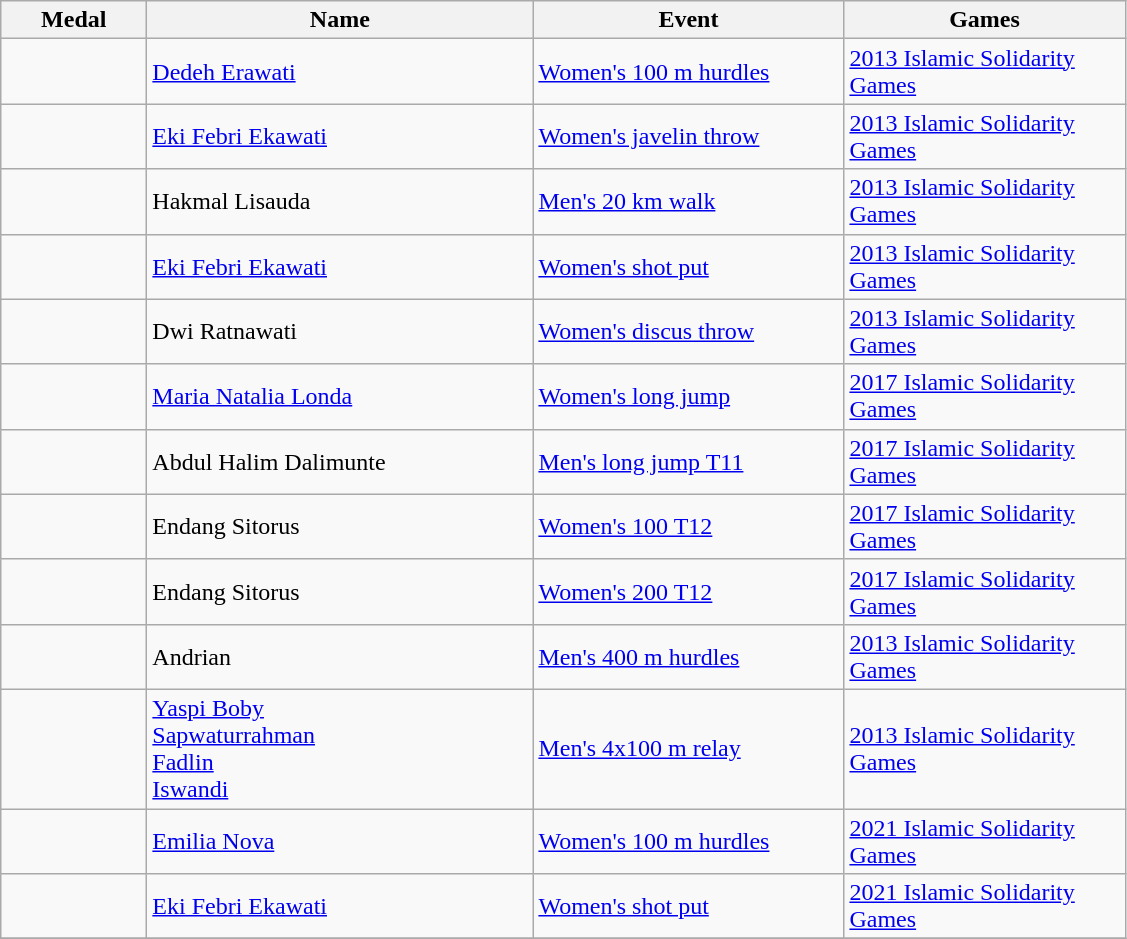<table class="wikitable sortable" style="font-size:100%">
<tr>
<th width="90">Medal</th>
<th width="250">Name</th>
<th width="200">Event</th>
<th width="180">Games</th>
</tr>
<tr>
<td></td>
<td><a href='#'>Dedeh Erawati</a></td>
<td><a href='#'>Women's 100 m hurdles</a></td>
<td><a href='#'>2013 Islamic Solidarity Games</a></td>
</tr>
<tr>
<td></td>
<td><a href='#'>Eki Febri Ekawati</a></td>
<td><a href='#'>Women's javelin throw</a></td>
<td><a href='#'>2013 Islamic Solidarity Games</a></td>
</tr>
<tr>
<td></td>
<td>Hakmal Lisauda</td>
<td><a href='#'>Men's 20 km walk</a></td>
<td><a href='#'>2013 Islamic Solidarity Games</a></td>
</tr>
<tr>
<td></td>
<td><a href='#'>Eki Febri Ekawati</a></td>
<td><a href='#'>Women's shot put</a></td>
<td><a href='#'>2013 Islamic Solidarity Games</a></td>
</tr>
<tr>
<td></td>
<td>Dwi Ratnawati</td>
<td><a href='#'>Women's discus throw</a></td>
<td><a href='#'>2013 Islamic Solidarity Games</a></td>
</tr>
<tr>
<td></td>
<td><a href='#'>Maria Natalia Londa</a></td>
<td><a href='#'>Women's long jump</a></td>
<td><a href='#'>2017 Islamic Solidarity Games</a></td>
</tr>
<tr>
<td></td>
<td>Abdul Halim Dalimunte</td>
<td><a href='#'>Men's long jump T11</a></td>
<td><a href='#'>2017 Islamic Solidarity Games</a></td>
</tr>
<tr>
<td></td>
<td>Endang Sitorus</td>
<td><a href='#'>Women's 100 T12</a></td>
<td><a href='#'>2017 Islamic Solidarity Games</a></td>
</tr>
<tr>
<td></td>
<td>Endang Sitorus</td>
<td><a href='#'>Women's 200 T12</a></td>
<td><a href='#'>2017 Islamic Solidarity Games</a></td>
</tr>
<tr>
<td></td>
<td>Andrian</td>
<td><a href='#'>Men's 400 m hurdles</a></td>
<td><a href='#'>2013 Islamic Solidarity Games</a></td>
</tr>
<tr>
<td></td>
<td><a href='#'>Yaspi Boby</a><br><a href='#'>Sapwaturrahman</a><br><a href='#'>Fadlin</a><br><a href='#'>Iswandi</a></td>
<td><a href='#'>Men's 4x100 m relay</a></td>
<td><a href='#'>2013 Islamic Solidarity Games</a></td>
</tr>
<tr>
<td></td>
<td><a href='#'>Emilia Nova</a></td>
<td><a href='#'>Women's 100 m hurdles</a></td>
<td><a href='#'>2021 Islamic Solidarity Games</a></td>
</tr>
<tr>
<td></td>
<td><a href='#'>Eki Febri Ekawati</a></td>
<td><a href='#'>Women's shot put</a></td>
<td><a href='#'>2021 Islamic Solidarity Games</a></td>
</tr>
<tr>
</tr>
</table>
